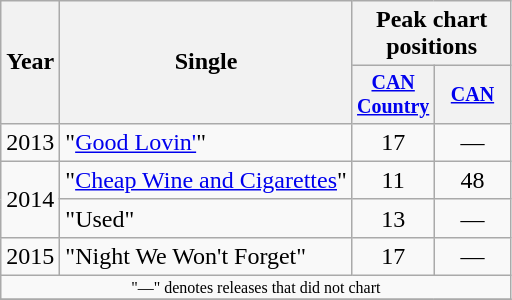<table class="wikitable" style="text-align:center;">
<tr>
<th rowspan="2">Year</th>
<th rowspan="2">Single</th>
<th colspan="2">Peak chart<br>positions</th>
</tr>
<tr style="font-size:smaller;">
<th width="45"><a href='#'>CAN Country</a><br></th>
<th width="45"><a href='#'>CAN</a><br></th>
</tr>
<tr>
<td>2013</td>
<td align="left">"<a href='#'>Good Lovin'</a>"</td>
<td>17</td>
<td>—</td>
</tr>
<tr>
<td rowspan="2">2014</td>
<td align="left">"<a href='#'>Cheap Wine and Cigarettes</a>"</td>
<td>11</td>
<td>48</td>
</tr>
<tr>
<td align="left">"Used"</td>
<td>13</td>
<td>—</td>
</tr>
<tr>
<td>2015</td>
<td align="left">"Night We Won't Forget"</td>
<td>17</td>
<td>—</td>
</tr>
<tr>
<td colspan="4" style="font-size:8pt">"—" denotes releases that did not chart</td>
</tr>
<tr>
</tr>
</table>
